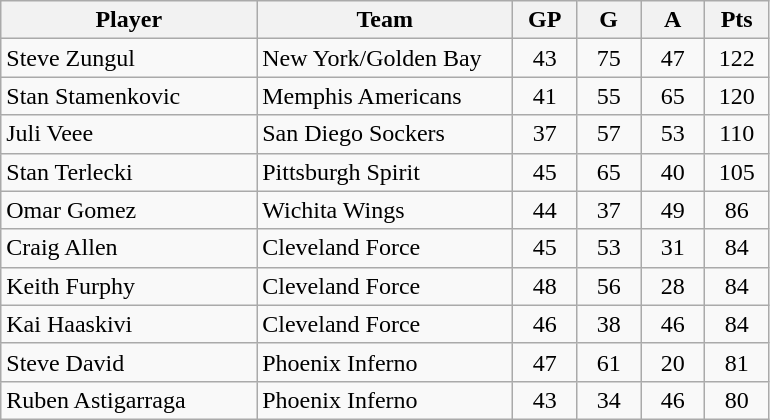<table class="wikitable">
<tr>
<th width="30%">Player</th>
<th width="30%">Team</th>
<th width="7.5%">GP</th>
<th width="7.5%">G</th>
<th width="7.5%">A</th>
<th width="7.5%">Pts</th>
</tr>
<tr align=center>
<td align=left>Steve Zungul</td>
<td align=left>New York/Golden Bay</td>
<td>43</td>
<td>75</td>
<td>47</td>
<td>122</td>
</tr>
<tr align=center>
<td align=left>Stan Stamenkovic</td>
<td align=left>Memphis Americans</td>
<td>41</td>
<td>55</td>
<td>65</td>
<td>120</td>
</tr>
<tr align=center>
<td align=left>Juli Veee</td>
<td align=left>San Diego Sockers</td>
<td>37</td>
<td>57</td>
<td>53</td>
<td>110</td>
</tr>
<tr align=center>
<td align=left>Stan Terlecki</td>
<td align=left>Pittsburgh Spirit</td>
<td>45</td>
<td>65</td>
<td>40</td>
<td>105</td>
</tr>
<tr align=center>
<td align=left>Omar Gomez</td>
<td align=left>Wichita Wings</td>
<td>44</td>
<td>37</td>
<td>49</td>
<td>86</td>
</tr>
<tr align=center>
<td align=left>Craig Allen</td>
<td align=left>Cleveland Force</td>
<td>45</td>
<td>53</td>
<td>31</td>
<td>84</td>
</tr>
<tr align=center>
<td align=left>Keith Furphy</td>
<td align=left>Cleveland Force</td>
<td>48</td>
<td>56</td>
<td>28</td>
<td>84</td>
</tr>
<tr align=center>
<td align=left>Kai Haaskivi</td>
<td align=left>Cleveland Force</td>
<td>46</td>
<td>38</td>
<td>46</td>
<td>84</td>
</tr>
<tr align=center>
<td align=left>Steve David</td>
<td align=left>Phoenix Inferno</td>
<td>47</td>
<td>61</td>
<td>20</td>
<td>81</td>
</tr>
<tr align=center>
<td align=left>Ruben Astigarraga</td>
<td align=left>Phoenix Inferno</td>
<td>43</td>
<td>34</td>
<td>46</td>
<td>80</td>
</tr>
</table>
